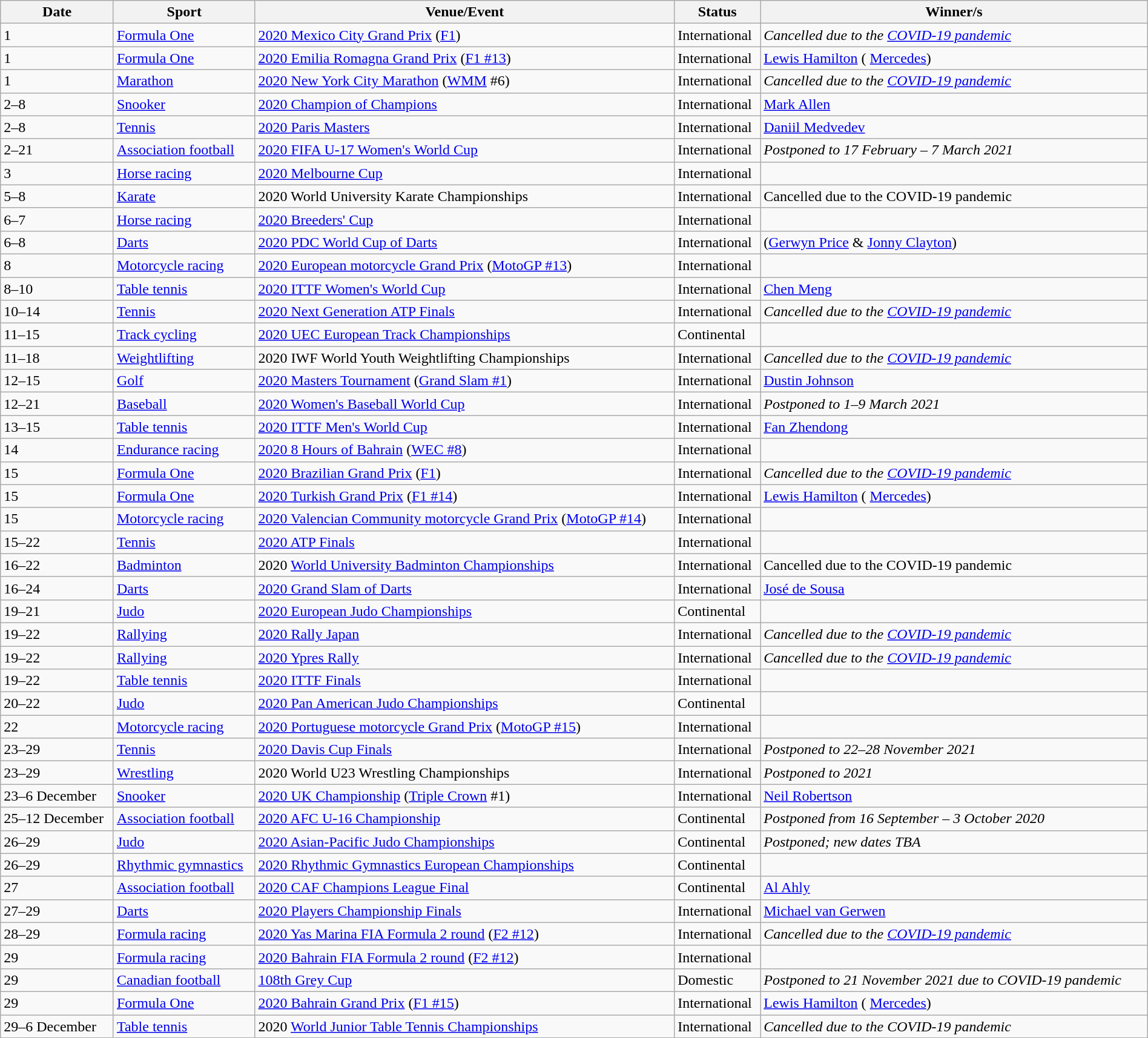<table class="wikitable sortable"| width="100%">
<tr>
<th>Date</th>
<th>Sport</th>
<th>Venue/Event</th>
<th>Status</th>
<th>Winner/s</th>
</tr>
<tr>
<td>1</td>
<td><a href='#'>Formula One</a></td>
<td> <a href='#'>2020 Mexico City Grand Prix</a> (<a href='#'>F1</a>)</td>
<td>International</td>
<td><em>Cancelled due to the <a href='#'>COVID-19 pandemic</a></em></td>
</tr>
<tr>
<td>1</td>
<td><a href='#'>Formula One</a></td>
<td> <a href='#'>2020 Emilia Romagna Grand Prix</a> (<a href='#'>F1 #13</a>)</td>
<td>International</td>
<td> <a href='#'>Lewis Hamilton</a> ( <a href='#'>Mercedes</a>)</td>
</tr>
<tr>
<td>1</td>
<td><a href='#'>Marathon</a></td>
<td> <a href='#'>2020 New York City Marathon</a> (<a href='#'>WMM</a> #6)</td>
<td>International</td>
<td><em>Cancelled due to the <a href='#'>COVID-19 pandemic</a></em></td>
</tr>
<tr>
<td>2–8</td>
<td><a href='#'>Snooker</a></td>
<td> <a href='#'>2020 Champion of Champions</a></td>
<td>International</td>
<td> <a href='#'>Mark Allen</a></td>
</tr>
<tr>
<td>2–8</td>
<td><a href='#'>Tennis</a></td>
<td> <a href='#'>2020 Paris Masters</a></td>
<td>International</td>
<td> <a href='#'>Daniil Medvedev</a></td>
</tr>
<tr>
<td>2–21</td>
<td><a href='#'>Association football</a></td>
<td> <a href='#'>2020 FIFA U-17 Women's World Cup</a></td>
<td>International</td>
<td><em>Postponed to 17 February – 7 March 2021</em></td>
</tr>
<tr>
<td>3</td>
<td><a href='#'>Horse racing</a></td>
<td> <a href='#'>2020 Melbourne Cup</a></td>
<td>International</td>
<td></td>
</tr>
<tr>
<td>5–8</td>
<td><a href='#'>Karate</a></td>
<td> 2020 World University Karate Championships</td>
<td>International</td>
<td>Cancelled due to the COVID-19 pandemic</td>
</tr>
<tr>
<td>6–7</td>
<td><a href='#'>Horse racing</a></td>
<td> <a href='#'>2020 Breeders' Cup</a></td>
<td>International</td>
<td></td>
</tr>
<tr>
<td>6–8</td>
<td><a href='#'>Darts</a></td>
<td> <a href='#'>2020 PDC World Cup of Darts</a></td>
<td>International</td>
<td> (<a href='#'>Gerwyn Price</a> & <a href='#'>Jonny Clayton</a>)</td>
</tr>
<tr>
<td>8</td>
<td><a href='#'>Motorcycle racing</a></td>
<td> <a href='#'>2020 European motorcycle Grand Prix</a> (<a href='#'>MotoGP #13</a>)</td>
<td>International</td>
<td></td>
</tr>
<tr>
<td>8–10</td>
<td><a href='#'>Table tennis</a></td>
<td> <a href='#'>2020 ITTF Women's World Cup</a></td>
<td>International</td>
<td> <a href='#'>Chen Meng</a></td>
</tr>
<tr>
<td>10–14</td>
<td><a href='#'>Tennis</a></td>
<td> <a href='#'>2020 Next Generation ATP Finals</a></td>
<td>International</td>
<td><em>Cancelled due to the <a href='#'>COVID-19 pandemic</a></em></td>
</tr>
<tr>
<td>11–15</td>
<td><a href='#'>Track cycling</a></td>
<td> <a href='#'>2020 UEC European Track Championships</a></td>
<td>Continental</td>
<td></td>
</tr>
<tr>
<td>11–18</td>
<td><a href='#'>Weightlifting</a></td>
<td> 2020 IWF World Youth Weightlifting Championships</td>
<td>International</td>
<td><em>Cancelled due to the <a href='#'>COVID-19 pandemic</a></em></td>
</tr>
<tr>
<td>12–15</td>
<td><a href='#'>Golf</a></td>
<td> <a href='#'>2020 Masters Tournament</a> (<a href='#'>Grand Slam #1</a>)</td>
<td>International</td>
<td> <a href='#'>Dustin Johnson</a></td>
</tr>
<tr>
<td>12–21</td>
<td><a href='#'>Baseball</a></td>
<td> <a href='#'>2020 Women's Baseball World Cup</a></td>
<td>International</td>
<td><em>Postponed to 1–9 March 2021</em></td>
</tr>
<tr>
<td>13–15</td>
<td><a href='#'>Table tennis</a></td>
<td> <a href='#'>2020 ITTF Men's World Cup</a></td>
<td>International</td>
<td> <a href='#'>Fan Zhendong</a></td>
</tr>
<tr>
<td>14</td>
<td><a href='#'>Endurance racing</a></td>
<td> <a href='#'>2020 8 Hours of Bahrain</a> (<a href='#'>WEC #8</a>)</td>
<td>International</td>
<td></td>
</tr>
<tr>
<td>15</td>
<td><a href='#'>Formula One</a></td>
<td> <a href='#'>2020 Brazilian Grand Prix</a> (<a href='#'>F1</a>)</td>
<td>International</td>
<td><em>Cancelled due to the <a href='#'>COVID-19 pandemic</a></em></td>
</tr>
<tr>
<td>15</td>
<td><a href='#'>Formula One</a></td>
<td> <a href='#'>2020 Turkish Grand Prix</a> (<a href='#'>F1 #14</a>)</td>
<td>International</td>
<td> <a href='#'>Lewis Hamilton</a> ( <a href='#'>Mercedes</a>)</td>
</tr>
<tr>
<td>15</td>
<td><a href='#'>Motorcycle racing</a></td>
<td> <a href='#'>2020 Valencian Community motorcycle Grand Prix</a> (<a href='#'>MotoGP #14</a>)</td>
<td>International</td>
<td></td>
</tr>
<tr>
<td>15–22</td>
<td><a href='#'>Tennis</a></td>
<td> <a href='#'>2020 ATP Finals</a></td>
<td>International</td>
<td></td>
</tr>
<tr>
<td>16–22</td>
<td><a href='#'>Badminton</a></td>
<td> 2020 <a href='#'>World University Badminton Championships</a></td>
<td>International</td>
<td>Cancelled due to the COVID-19 pandemic</td>
</tr>
<tr>
<td>16–24</td>
<td><a href='#'>Darts</a></td>
<td> <a href='#'>2020 Grand Slam of Darts</a></td>
<td>International</td>
<td> <a href='#'>José de Sousa</a></td>
</tr>
<tr>
<td>19–21</td>
<td><a href='#'>Judo</a></td>
<td> <a href='#'>2020 European Judo Championships</a></td>
<td>Continental</td>
<td></td>
</tr>
<tr>
<td>19–22</td>
<td><a href='#'>Rallying</a></td>
<td> <a href='#'>2020 Rally Japan</a></td>
<td>International</td>
<td><em>Cancelled due to the <a href='#'>COVID-19 pandemic</a></em></td>
</tr>
<tr>
<td>19–22</td>
<td><a href='#'>Rallying</a></td>
<td> <a href='#'>2020 Ypres Rally</a></td>
<td>International</td>
<td><em>Cancelled due to the <a href='#'>COVID-19 pandemic</a></em></td>
</tr>
<tr>
<td>19–22</td>
<td><a href='#'>Table tennis</a></td>
<td> <a href='#'>2020 ITTF Finals</a></td>
<td>International</td>
<td></td>
</tr>
<tr>
<td>20–22</td>
<td><a href='#'>Judo</a></td>
<td> <a href='#'>2020 Pan American Judo Championships</a></td>
<td>Continental</td>
<td></td>
</tr>
<tr>
<td>22</td>
<td><a href='#'>Motorcycle racing</a></td>
<td> <a href='#'>2020 Portuguese motorcycle Grand Prix</a> (<a href='#'>MotoGP #15</a>)</td>
<td>International</td>
<td></td>
</tr>
<tr>
<td>23–29</td>
<td><a href='#'>Tennis</a></td>
<td> <a href='#'>2020 Davis Cup Finals</a></td>
<td>International</td>
<td><em>Postponed to 22–28 November 2021</em></td>
</tr>
<tr>
<td>23–29</td>
<td><a href='#'>Wrestling</a></td>
<td> 2020 World U23 Wrestling Championships</td>
<td>International</td>
<td><em>Postponed to 2021</em></td>
</tr>
<tr>
<td>23–6 December</td>
<td><a href='#'>Snooker</a></td>
<td> <a href='#'>2020 UK Championship</a> (<a href='#'>Triple Crown</a> #1)</td>
<td>International</td>
<td> <a href='#'>Neil Robertson</a></td>
</tr>
<tr>
<td>25–12 December</td>
<td><a href='#'>Association football</a></td>
<td> <a href='#'>2020 AFC U-16 Championship</a></td>
<td>Continental</td>
<td><em>Postponed from 16 September – 3 October 2020</em></td>
</tr>
<tr>
<td>26–29</td>
<td><a href='#'>Judo</a></td>
<td> <a href='#'>2020 Asian-Pacific Judo Championships</a></td>
<td>Continental</td>
<td><em>Postponed; new dates TBA</em></td>
</tr>
<tr>
<td>26–29</td>
<td><a href='#'>Rhythmic gymnastics</a></td>
<td> <a href='#'>2020 Rhythmic Gymnastics European Championships</a></td>
<td>Continental</td>
<td></td>
</tr>
<tr>
<td>27</td>
<td><a href='#'>Association football</a></td>
<td> <a href='#'>2020 CAF Champions League Final</a></td>
<td>Continental</td>
<td> <a href='#'>Al Ahly</a></td>
</tr>
<tr>
<td>27–29</td>
<td><a href='#'>Darts</a></td>
<td> <a href='#'>2020 Players Championship Finals</a></td>
<td>International</td>
<td> <a href='#'>Michael van Gerwen</a></td>
</tr>
<tr>
<td>28–29</td>
<td><a href='#'>Formula racing</a></td>
<td> <a href='#'>2020 Yas Marina FIA Formula 2 round</a> (<a href='#'>F2 #12</a>)</td>
<td>International</td>
<td><em>Cancelled due to the <a href='#'>COVID-19 pandemic</a></em></td>
</tr>
<tr>
<td>29</td>
<td><a href='#'>Formula racing</a></td>
<td> <a href='#'>2020 Bahrain FIA Formula 2 round</a> (<a href='#'>F2 #12</a>)</td>
<td>International</td>
<td></td>
</tr>
<tr>
<td>29</td>
<td><a href='#'>Canadian football</a></td>
<td> <a href='#'>108th Grey Cup</a></td>
<td>Domestic</td>
<td><em>Postponed to 21 November 2021 due to COVID-19 pandemic</em></td>
</tr>
<tr>
<td>29</td>
<td><a href='#'>Formula One</a></td>
<td> <a href='#'>2020 Bahrain Grand Prix</a> (<a href='#'>F1 #15</a>)</td>
<td>International</td>
<td> <a href='#'>Lewis Hamilton</a> ( <a href='#'>Mercedes</a>)</td>
</tr>
<tr>
<td>29–6 December</td>
<td><a href='#'>Table tennis</a></td>
<td> 2020 <a href='#'>World Junior Table Tennis Championships</a></td>
<td>International</td>
<td><em>Cancelled due to the COVID-19 pandemic</em></td>
</tr>
</table>
